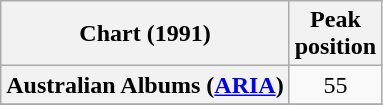<table class="wikitable sortable plainrowheaders" style="text-align:center">
<tr>
<th scope="col">Chart (1991)</th>
<th scope="col">Peak<br>position</th>
</tr>
<tr>
<th scope="row">Australian Albums (<a href='#'>ARIA</a>)</th>
<td>55</td>
</tr>
<tr>
</tr>
<tr>
</tr>
<tr>
</tr>
<tr>
</tr>
<tr>
</tr>
<tr>
</tr>
<tr>
</tr>
<tr>
</tr>
</table>
